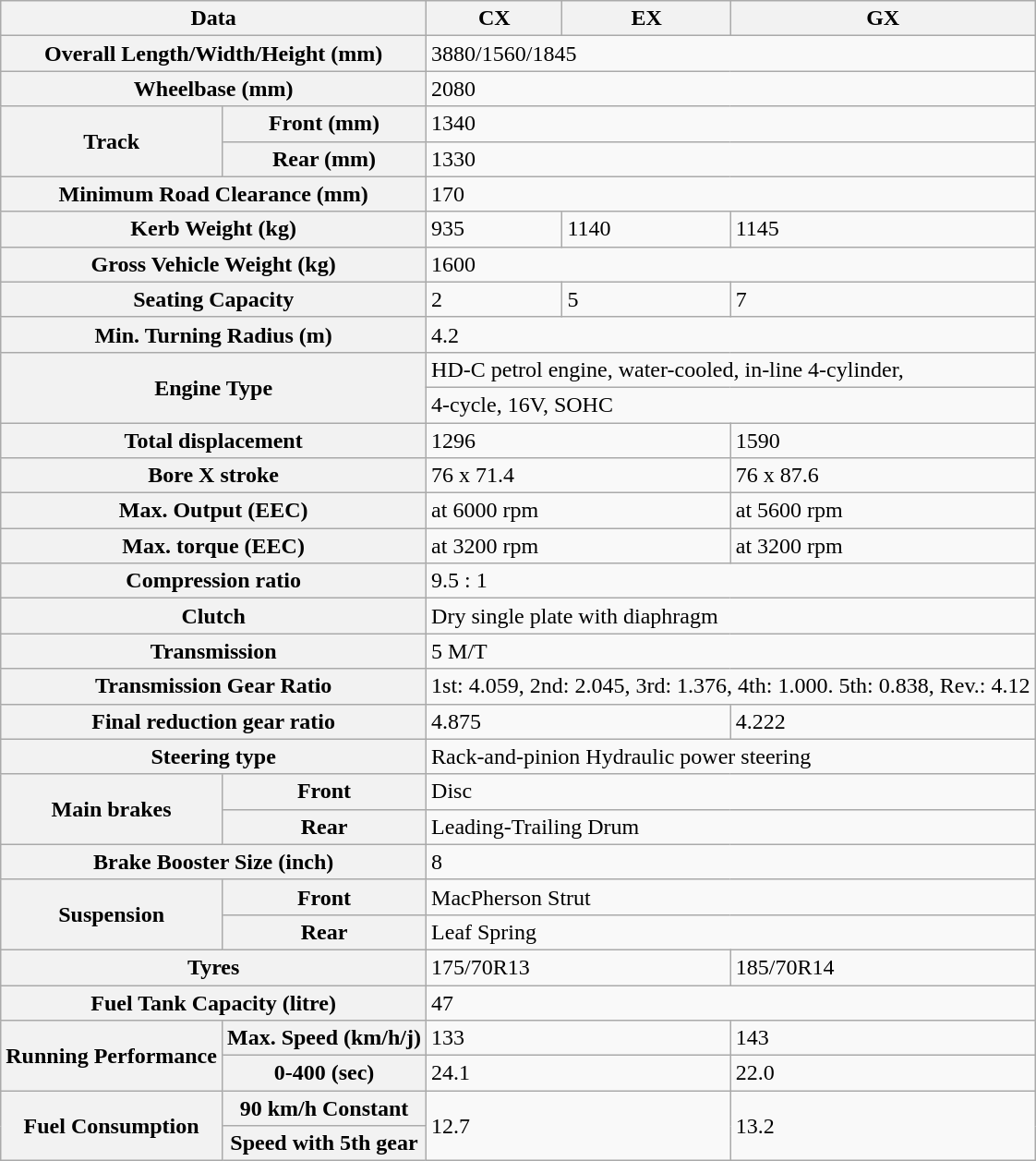<table class="wikitable">
<tr>
<th colspan="2">Data</th>
<th>CX</th>
<th>EX</th>
<th>GX</th>
</tr>
<tr>
<th colspan="2">Overall Length/Width/Height (mm)</th>
<td colspan="3">3880/1560/1845</td>
</tr>
<tr>
<th colspan="2">Wheelbase (mm)</th>
<td colspan="3">2080</td>
</tr>
<tr>
<th rowspan="2">Track</th>
<th>Front (mm)</th>
<td colspan="3">1340</td>
</tr>
<tr>
<th>Rear (mm)</th>
<td colspan="3">1330</td>
</tr>
<tr>
<th colspan="2">Minimum Road Clearance (mm)</th>
<td colspan="3">170</td>
</tr>
<tr>
<th colspan="2">Kerb Weight (kg)</th>
<td>935</td>
<td>1140</td>
<td>1145</td>
</tr>
<tr>
<th colspan="2">Gross Vehicle Weight (kg)</th>
<td colspan="3">1600</td>
</tr>
<tr>
<th colspan="2">Seating Capacity</th>
<td>2</td>
<td>5</td>
<td>7</td>
</tr>
<tr>
<th colspan="2">Min. Turning Radius (m)</th>
<td colspan="3">4.2</td>
</tr>
<tr>
<th colspan="2" rowspan="2">Engine Type</th>
<td colspan="3">HD-C petrol engine, water-cooled, in-line 4-cylinder,</td>
</tr>
<tr>
<td colspan="3">4-cycle, 16V, SOHC</td>
</tr>
<tr>
<th colspan="2">Total displacement</th>
<td colspan="2">1296</td>
<td>1590</td>
</tr>
<tr>
<th colspan="2">Bore X stroke</th>
<td colspan="2">76 x 71.4</td>
<td>76 x 87.6</td>
</tr>
<tr>
<th colspan="2">Max. Output  (EEC)</th>
<td colspan="2"> at 6000 rpm</td>
<td> at 5600 rpm</td>
</tr>
<tr>
<th colspan="2">Max. torque (EEC)</th>
<td colspan="2"> at 3200 rpm</td>
<td> at 3200 rpm</td>
</tr>
<tr>
<th colspan="2">Compression ratio</th>
<td colspan="3">9.5 : 1</td>
</tr>
<tr>
<th colspan="2">Clutch</th>
<td colspan="3">Dry single plate with diaphragm</td>
</tr>
<tr>
<th colspan="2">Transmission</th>
<td colspan="3">5 M/T</td>
</tr>
<tr>
<th colspan="2">Transmission Gear Ratio</th>
<td colspan="3">1st: 4.059, 2nd: 2.045, 3rd: 1.376, 4th: 1.000. 5th: 0.838, Rev.: 4.12</td>
</tr>
<tr>
<th colspan="2">Final reduction gear ratio</th>
<td colspan="2">4.875</td>
<td>4.222</td>
</tr>
<tr>
<th colspan="2">Steering type</th>
<td colspan="3">Rack-and-pinion Hydraulic power steering</td>
</tr>
<tr>
<th rowspan="2">Main brakes</th>
<th>Front</th>
<td colspan="3">Disc</td>
</tr>
<tr>
<th>Rear</th>
<td colspan="3">Leading-Trailing Drum</td>
</tr>
<tr>
<th colspan="2">Brake Booster Size (inch)</th>
<td colspan="3">8</td>
</tr>
<tr>
<th rowspan="2">Suspension</th>
<th>Front</th>
<td colspan="3">MacPherson Strut</td>
</tr>
<tr>
<th>Rear</th>
<td colspan="3">Leaf Spring</td>
</tr>
<tr>
<th colspan="2">Tyres</th>
<td colspan="2">175/70R13</td>
<td>185/70R14</td>
</tr>
<tr>
<th colspan="2">Fuel Tank Capacity (litre)</th>
<td colspan="3">47</td>
</tr>
<tr>
<th rowspan="2">Running Performance</th>
<th>Max. Speed (km/h/j)</th>
<td colspan="2">133</td>
<td>143</td>
</tr>
<tr>
<th>0-400 (sec)</th>
<td colspan="2">24.1</td>
<td>22.0</td>
</tr>
<tr>
<th rowspan="2">Fuel Consumption</th>
<th>90 km/h Constant</th>
<td colspan="2" rowspan="2">12.7</td>
<td rowspan="2">13.2</td>
</tr>
<tr>
<th>Speed with 5th gear</th>
</tr>
</table>
